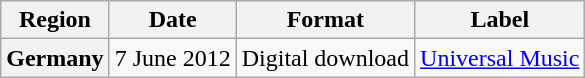<table class="wikitable sortable plainrowheaders" style="text-align:center">
<tr>
<th>Region</th>
<th>Date</th>
<th>Format</th>
<th>Label</th>
</tr>
<tr>
<th scope="row">Germany</th>
<td>7 June 2012</td>
<td>Digital download</td>
<td><a href='#'>Universal Music</a></td>
</tr>
</table>
